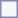<table style="border:1px solid #8888aa; background-color:#f7f8ff; padding:5px; font-size:95%; margin: 0px 12px 12px 0px;">
</table>
